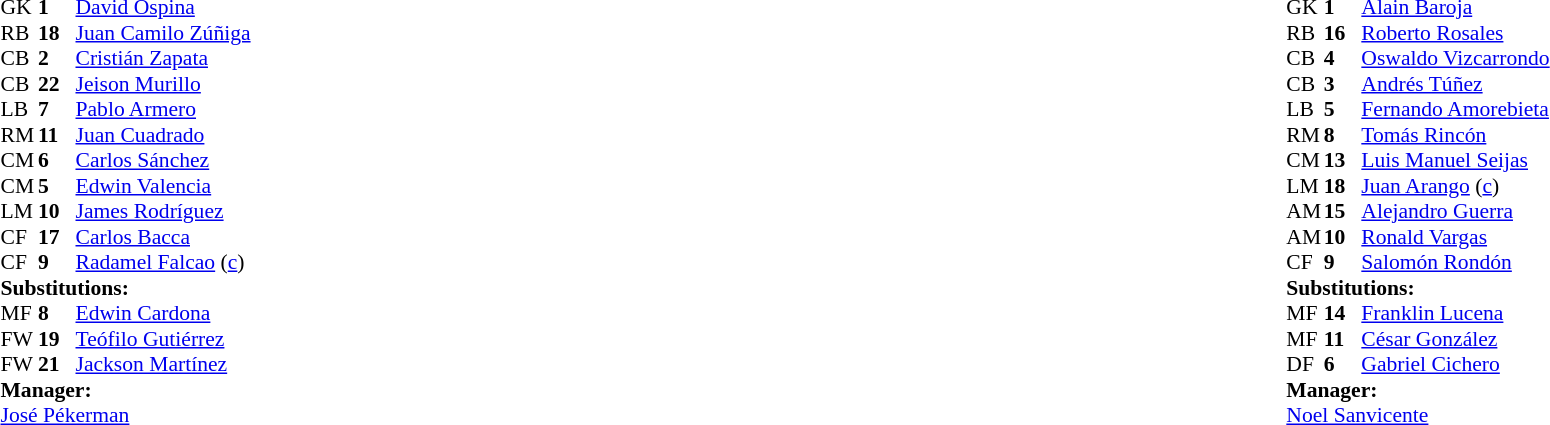<table width="100%">
<tr>
<td valign="top" width="40%"><br><table style="font-size:90%;" cellspacing="0" cellpadding="0">
<tr>
<th width="25"></th>
<th width="25"></th>
</tr>
<tr>
<td>GK</td>
<td><strong>1</strong></td>
<td><a href='#'>David Ospina</a></td>
</tr>
<tr>
<td>RB</td>
<td><strong>18</strong></td>
<td><a href='#'>Juan Camilo Zúñiga</a></td>
<td></td>
</tr>
<tr>
<td>CB</td>
<td><strong>2</strong></td>
<td><a href='#'>Cristián Zapata</a></td>
</tr>
<tr>
<td>CB</td>
<td><strong>22</strong></td>
<td><a href='#'>Jeison Murillo</a></td>
</tr>
<tr>
<td>LB</td>
<td><strong>7</strong></td>
<td><a href='#'>Pablo Armero</a></td>
<td></td>
<td></td>
</tr>
<tr>
<td>RM</td>
<td><strong>11</strong></td>
<td><a href='#'>Juan Cuadrado</a></td>
</tr>
<tr>
<td>CM</td>
<td><strong>6</strong></td>
<td><a href='#'>Carlos Sánchez</a></td>
<td></td>
<td></td>
</tr>
<tr>
<td>CM</td>
<td><strong>5</strong></td>
<td><a href='#'>Edwin Valencia</a></td>
</tr>
<tr>
<td>LM</td>
<td><strong>10</strong></td>
<td><a href='#'>James Rodríguez</a></td>
<td></td>
</tr>
<tr>
<td>CF</td>
<td><strong>17</strong></td>
<td><a href='#'>Carlos Bacca</a></td>
<td></td>
<td></td>
</tr>
<tr>
<td>CF</td>
<td><strong>9</strong></td>
<td><a href='#'>Radamel Falcao</a> (<a href='#'>c</a>)</td>
</tr>
<tr>
<td colspan=3><strong>Substitutions:</strong></td>
</tr>
<tr>
<td>MF</td>
<td><strong>8</strong></td>
<td><a href='#'>Edwin Cardona</a></td>
<td></td>
<td></td>
</tr>
<tr>
<td>FW</td>
<td><strong>19</strong></td>
<td><a href='#'>Teófilo Gutiérrez</a></td>
<td></td>
<td></td>
</tr>
<tr>
<td>FW</td>
<td><strong>21</strong></td>
<td><a href='#'>Jackson Martínez</a></td>
<td></td>
<td></td>
</tr>
<tr>
<td colspan=3><strong>Manager:</strong></td>
</tr>
<tr>
<td colspan=4> <a href='#'>José Pékerman</a></td>
</tr>
</table>
</td>
<td valign="top"></td>
<td valign="top" width="50%"><br><table style="font-size:90%;" cellspacing="0" cellpadding="0" align="center">
<tr>
<th width=25></th>
<th width=25></th>
</tr>
<tr>
<td>GK</td>
<td><strong>1</strong></td>
<td><a href='#'>Alain Baroja</a></td>
</tr>
<tr>
<td>RB</td>
<td><strong>16</strong></td>
<td><a href='#'>Roberto Rosales</a></td>
</tr>
<tr>
<td>CB</td>
<td><strong>4</strong></td>
<td><a href='#'>Oswaldo Vizcarrondo</a></td>
<td></td>
</tr>
<tr>
<td>CB</td>
<td><strong>3</strong></td>
<td><a href='#'>Andrés Túñez</a></td>
</tr>
<tr>
<td>LB</td>
<td><strong>5</strong></td>
<td><a href='#'>Fernando Amorebieta</a></td>
<td></td>
</tr>
<tr>
<td>RM</td>
<td><strong>8</strong></td>
<td><a href='#'>Tomás Rincón</a></td>
</tr>
<tr>
<td>CM</td>
<td><strong>13</strong></td>
<td><a href='#'>Luis Manuel Seijas</a></td>
<td></td>
<td></td>
</tr>
<tr>
<td>LM</td>
<td><strong>18</strong></td>
<td><a href='#'>Juan Arango</a> (<a href='#'>c</a>)</td>
<td></td>
<td></td>
</tr>
<tr>
<td>AM</td>
<td><strong>15</strong></td>
<td><a href='#'>Alejandro Guerra</a></td>
</tr>
<tr>
<td>AM</td>
<td><strong>10</strong></td>
<td><a href='#'>Ronald Vargas</a></td>
<td></td>
<td></td>
</tr>
<tr>
<td>CF</td>
<td><strong>9</strong></td>
<td><a href='#'>Salomón Rondón</a></td>
</tr>
<tr>
<td colspan=3><strong>Substitutions:</strong></td>
</tr>
<tr>
<td>MF</td>
<td><strong>14</strong></td>
<td><a href='#'>Franklin Lucena</a></td>
<td></td>
<td></td>
</tr>
<tr>
<td>MF</td>
<td><strong>11</strong></td>
<td><a href='#'>César González</a></td>
<td></td>
<td></td>
</tr>
<tr>
<td>DF</td>
<td><strong>6</strong></td>
<td><a href='#'>Gabriel Cichero</a></td>
<td></td>
<td></td>
</tr>
<tr>
<td colspan=3><strong>Manager:</strong></td>
</tr>
<tr>
<td colspan=4><a href='#'>Noel Sanvicente</a></td>
</tr>
</table>
</td>
</tr>
</table>
